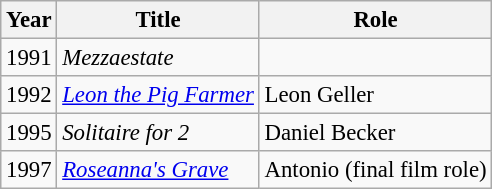<table class="wikitable" style="font-size: 95%;">
<tr>
<th>Year</th>
<th>Title</th>
<th>Role</th>
</tr>
<tr>
<td>1991</td>
<td><em>Mezzaestate</em></td>
<td></td>
</tr>
<tr>
<td>1992</td>
<td><em><a href='#'>Leon the Pig Farmer</a></em></td>
<td>Leon Geller</td>
</tr>
<tr>
<td>1995</td>
<td><em>Solitaire for 2</em></td>
<td>Daniel Becker</td>
</tr>
<tr>
<td>1997</td>
<td><em><a href='#'>Roseanna's Grave</a></em></td>
<td>Antonio (final film role)</td>
</tr>
</table>
